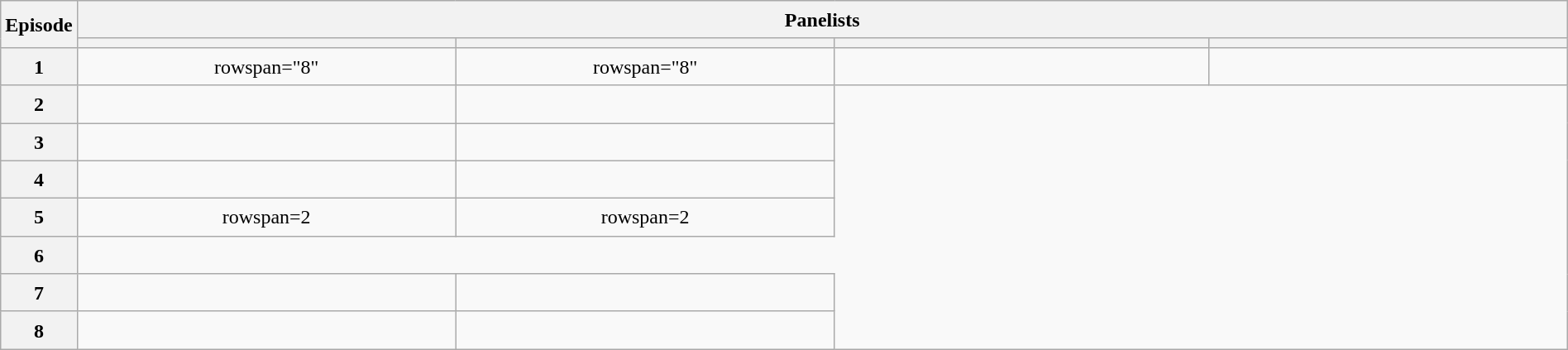<table class="wikitable plainrowheaders mw-collapsible" style="text-align:center; line-height:23px; width:100%;">
<tr>
<th rowspan=2 width=1%>Episode</th>
<th colspan=4>Panelists</th>
</tr>
<tr>
<th width="25%"></th>
<th width="25%"></th>
<th width="25%"></th>
<th width="25%"></th>
</tr>
<tr>
<th>1</th>
<td>rowspan="8" </td>
<td>rowspan="8" </td>
<td></td>
<td></td>
</tr>
<tr>
<th>2</th>
<td></td>
<td></td>
</tr>
<tr>
<th>3</th>
<td></td>
<td></td>
</tr>
<tr>
<th>4</th>
<td></td>
<td></td>
</tr>
<tr>
<th>5</th>
<td>rowspan=2 </td>
<td>rowspan=2 </td>
</tr>
<tr>
<th>6</th>
</tr>
<tr>
<th>7</th>
<td></td>
<td></td>
</tr>
<tr>
<th>8</th>
<td></td>
<td></td>
</tr>
</table>
